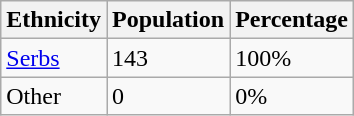<table class="wikitable">
<tr>
<th>Ethnicity</th>
<th>Population</th>
<th>Percentage</th>
</tr>
<tr>
<td><a href='#'>Serbs</a></td>
<td>143</td>
<td>100%</td>
</tr>
<tr>
<td>Other</td>
<td>0</td>
<td>0%</td>
</tr>
</table>
